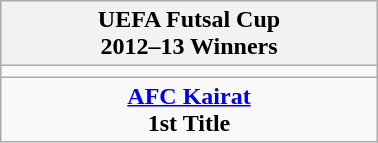<table class="wikitable" style="text-align: center; margin: 0 auto; width: 20%">
<tr>
<th>UEFA Futsal Cup <br>2012–13 Winners</th>
</tr>
<tr>
<td></td>
</tr>
<tr>
<td><strong><a href='#'>AFC Kairat</a></strong><br><strong>1st Title</strong> </td>
</tr>
</table>
